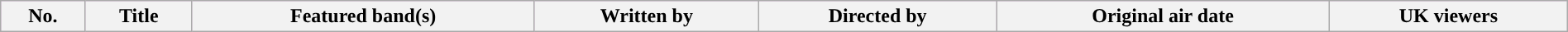<table class="wikitable plainrowheaders" style="width: 100%; margin-right: 0;">
<tr style="background:#FFAFFF;">
<th>No.</th>
<th>Title</th>
<th>Featured band(s)</th>
<th>Written by</th>
<th>Directed by</th>
<th>Original air date</th>
<th>UK viewers<br></th>
</tr>
</table>
